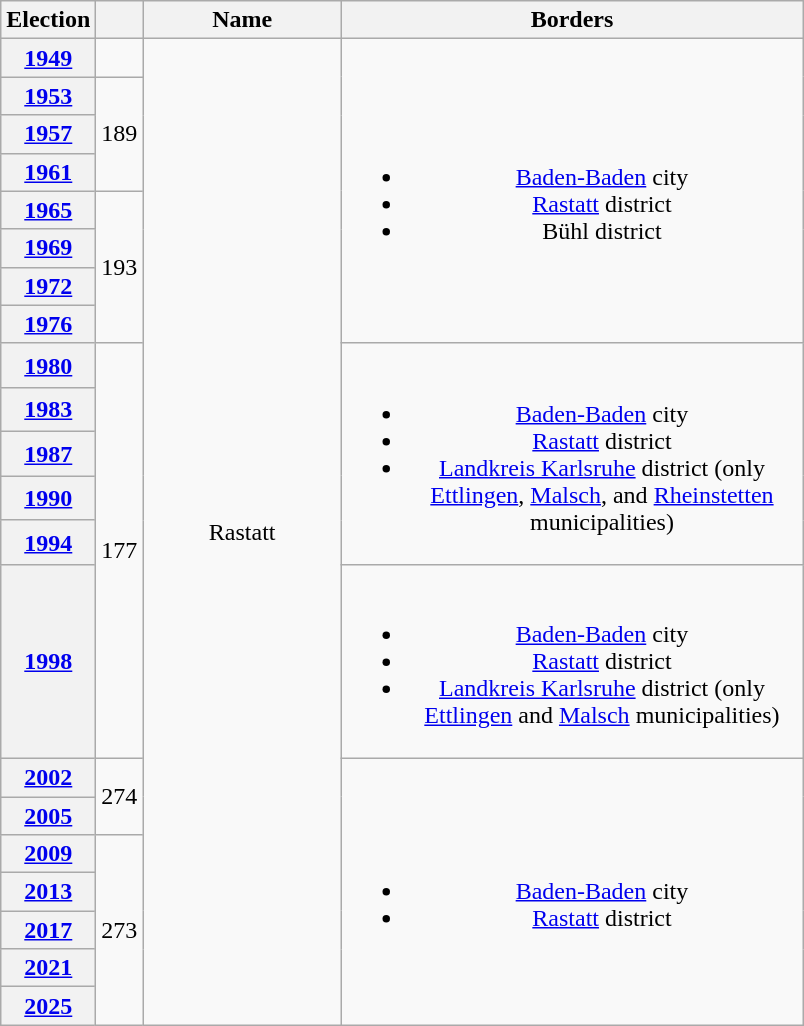<table class=wikitable style="text-align:center">
<tr>
<th>Election</th>
<th></th>
<th width=125px>Name</th>
<th width=300px>Borders</th>
</tr>
<tr>
<th><a href='#'>1949</a></th>
<td></td>
<td rowspan=21>Rastatt</td>
<td rowspan=8><br><ul><li><a href='#'>Baden-Baden</a> city</li><li><a href='#'>Rastatt</a> district</li><li>Bühl district</li></ul></td>
</tr>
<tr>
<th><a href='#'>1953</a></th>
<td rowspan=3>189</td>
</tr>
<tr>
<th><a href='#'>1957</a></th>
</tr>
<tr>
<th><a href='#'>1961</a></th>
</tr>
<tr>
<th><a href='#'>1965</a></th>
<td rowspan=4>193</td>
</tr>
<tr>
<th><a href='#'>1969</a></th>
</tr>
<tr>
<th><a href='#'>1972</a></th>
</tr>
<tr>
<th><a href='#'>1976</a></th>
</tr>
<tr>
<th><a href='#'>1980</a></th>
<td rowspan=6>177</td>
<td rowspan=5><br><ul><li><a href='#'>Baden-Baden</a> city</li><li><a href='#'>Rastatt</a> district</li><li><a href='#'>Landkreis Karlsruhe</a> district (only <a href='#'>Ettlingen</a>, <a href='#'>Malsch</a>, and <a href='#'>Rheinstetten</a> municipalities)</li></ul></td>
</tr>
<tr>
<th><a href='#'>1983</a></th>
</tr>
<tr>
<th><a href='#'>1987</a></th>
</tr>
<tr>
<th><a href='#'>1990</a></th>
</tr>
<tr>
<th><a href='#'>1994</a></th>
</tr>
<tr>
<th><a href='#'>1998</a></th>
<td><br><ul><li><a href='#'>Baden-Baden</a> city</li><li><a href='#'>Rastatt</a> district</li><li><a href='#'>Landkreis Karlsruhe</a> district (only <a href='#'>Ettlingen</a> and <a href='#'>Malsch</a> municipalities)</li></ul></td>
</tr>
<tr>
<th><a href='#'>2002</a></th>
<td rowspan=2>274</td>
<td rowspan=7><br><ul><li><a href='#'>Baden-Baden</a> city</li><li><a href='#'>Rastatt</a> district</li></ul></td>
</tr>
<tr>
<th><a href='#'>2005</a></th>
</tr>
<tr>
<th><a href='#'>2009</a></th>
<td rowspan=5>273</td>
</tr>
<tr>
<th><a href='#'>2013</a></th>
</tr>
<tr>
<th><a href='#'>2017</a></th>
</tr>
<tr>
<th><a href='#'>2021</a></th>
</tr>
<tr>
<th><a href='#'>2025</a></th>
</tr>
</table>
